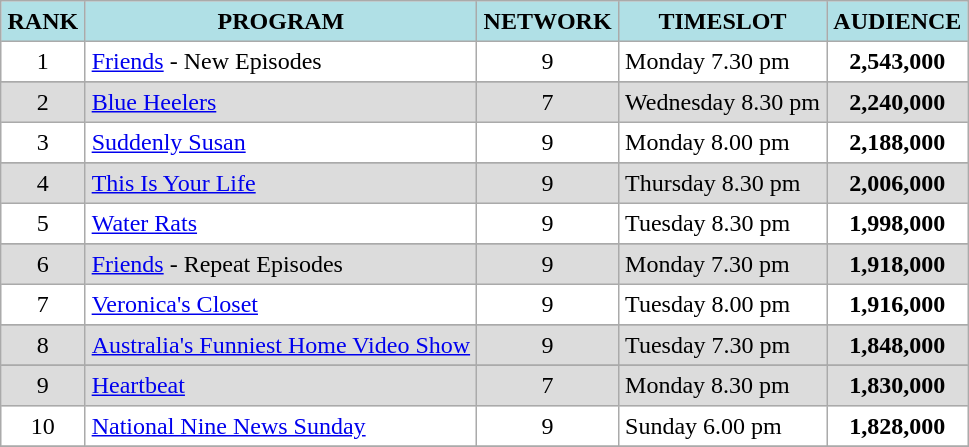<table border="1" cellpadding="4" cel lspacing="0" style="border:1px solid #aaa; border-collapse:collapse">
<tr bgcolor="#b0e0e6">
<th><strong>RANK</strong></th>
<th><strong>PROGRAM</strong></th>
<th><strong>NETWORK</strong></th>
<th><strong>TIMESLOT</strong></th>
<th><strong>AUDIENCE</strong></th>
</tr>
<tr>
<td align="center">1</td>
<td><a href='#'>Friends</a> - New Episodes</td>
<td align="center">9</td>
<td>Monday 7.30 pm</td>
<th>2,543,000</th>
</tr>
<tr>
</tr>
<tr bgcolor=gainsboro>
<td align="center">2</td>
<td><a href='#'>Blue Heelers</a></td>
<td align="center">7</td>
<td>Wednesday 8.30 pm</td>
<th>2,240,000</th>
</tr>
<tr>
<td align="center">3</td>
<td><a href='#'>Suddenly Susan</a></td>
<td align="center">9</td>
<td>Monday 8.00 pm</td>
<th>2,188,000</th>
</tr>
<tr>
</tr>
<tr bgcolor=gainsboro>
<td align="center">4</td>
<td><a href='#'>This Is Your Life</a></td>
<td align="center">9</td>
<td>Thursday 8.30 pm</td>
<th>2,006,000</th>
</tr>
<tr>
<td align="center">5</td>
<td><a href='#'>Water Rats</a></td>
<td align="center">9</td>
<td>Tuesday 8.30 pm</td>
<th>1,998,000</th>
</tr>
<tr>
</tr>
<tr bgcolor=gainsboro>
<td align="center">6</td>
<td><a href='#'>Friends</a> - Repeat Episodes</td>
<td align="center">9</td>
<td>Monday 7.30 pm</td>
<th>1,918,000</th>
</tr>
<tr>
<td align="center">7</td>
<td><a href='#'>Veronica's Closet</a></td>
<td align="center">9</td>
<td>Tuesday 8.00 pm</td>
<th>1,916,000</th>
</tr>
<tr>
</tr>
<tr bgcolor=gainsboro>
<td align="center">8</td>
<td><a href='#'>Australia's Funniest Home Video Show</a></td>
<td align="center">9</td>
<td>Tuesday 7.30 pm</td>
<th>1,848,000</th>
</tr>
<tr>
</tr>
<tr bgcolor=gainsboro>
<td align="center">9</td>
<td><a href='#'>Heartbeat</a></td>
<td align="center">7</td>
<td>Monday 8.30 pm</td>
<th>1,830,000</th>
</tr>
<tr>
<td align="center">10</td>
<td><a href='#'>National Nine News Sunday</a></td>
<td align="center">9</td>
<td>Sunday 6.00 pm</td>
<th>1,828,000</th>
</tr>
<tr>
</tr>
</table>
